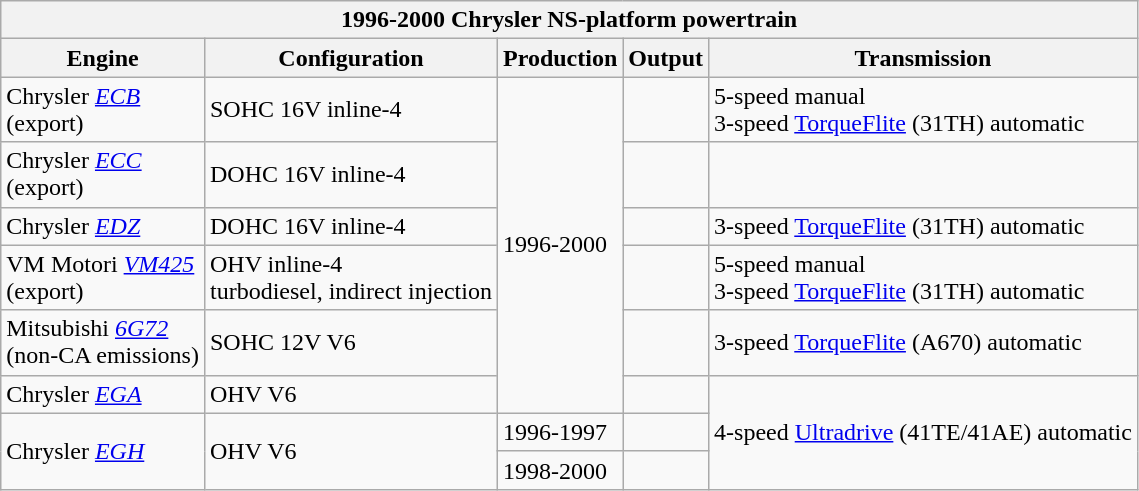<table class="wikitable">
<tr>
<th colspan="5">1996-2000 Chrysler NS-platform powertrain</th>
</tr>
<tr>
<th>Engine</th>
<th>Configuration</th>
<th>Production</th>
<th>Output</th>
<th>Transmission</th>
</tr>
<tr>
<td>Chrysler <em><a href='#'>ECB</a></em><br>(export)</td>
<td> SOHC 16V inline-4</td>
<td rowspan="6">1996-2000</td>
<td><td>5-speed manual<br>3-speed <a href='#'>TorqueFlite</a> (31TH) automatic
</td></td>
</tr>
<tr>
<td>Chrysler <em><a href='#'>ECC</a></em><br>(export)</td>
<td> DOHC 16V inline-4</td>
<td></td>
</tr>
<tr>
<td>Chrysler <em><a href='#'>EDZ</a></em></td>
<td> DOHC 16V inline-4</td>
<td></td>
<td>3-speed <a href='#'>TorqueFlite</a> (31TH) automatic</td>
</tr>
<tr>
<td>VM Motori <em><a href='#'>VM425</a></em><br>(export)</td>
<td> OHV inline-4<br>turbodiesel, indirect injection</td>
<td></td>
<td>5-speed manual<br>3-speed <a href='#'>TorqueFlite</a> (31TH) automatic</td>
</tr>
<tr>
<td>Mitsubishi <em><a href='#'>6G72</a></em><br>(non-CA emissions)</td>
<td> SOHC 12V V6</td>
<td></td>
<td>3-speed <a href='#'>TorqueFlite</a> (A670) automatic</td>
</tr>
<tr>
<td>Chrysler <em><a href='#'>EGA</a></em></td>
<td> OHV V6</td>
<td></td>
<td rowspan="3">4-speed <a href='#'>Ultradrive</a> (41TE/41AE) automatic</td>
</tr>
<tr>
<td rowspan="2">Chrysler <em><a href='#'>EGH</a></em></td>
<td rowspan="2"> OHV V6</td>
<td>1996-1997</td>
<td></td>
</tr>
<tr>
<td>1998-2000</td>
<td></td>
</tr>
</table>
